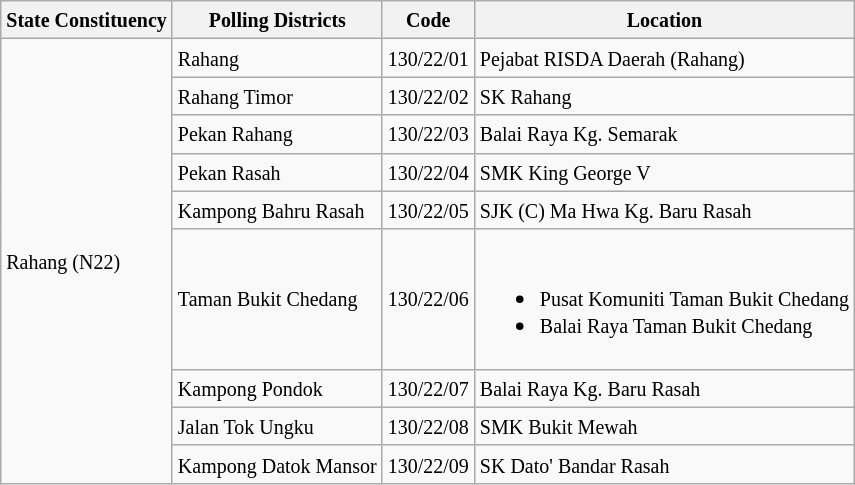<table class="wikitable sortable mw-collapsible">
<tr>
<th><small>State Constituency</small></th>
<th><small>Polling Districts</small></th>
<th><small>Code</small></th>
<th><small>Location</small></th>
</tr>
<tr>
<td rowspan="9"><small>Rahang (N22)</small></td>
<td><small>Rahang</small></td>
<td><small>130/22/01</small></td>
<td><small>Pejabat RISDA Daerah (Rahang)</small></td>
</tr>
<tr>
<td><small>Rahang Timor</small></td>
<td><small>130/22/02</small></td>
<td><small>SK Rahang</small></td>
</tr>
<tr>
<td><small>Pekan Rahang</small></td>
<td><small>130/22/03</small></td>
<td><small>Balai Raya Kg. Semarak</small></td>
</tr>
<tr>
<td><small>Pekan Rasah</small></td>
<td><small>130/22/04</small></td>
<td><small>SMK King George V</small></td>
</tr>
<tr>
<td><small>Kampong Bahru Rasah</small></td>
<td><small>130/22/05</small></td>
<td><small>SJK (C) Ma Hwa Kg. Baru Rasah</small></td>
</tr>
<tr>
<td><small>Taman Bukit Chedang</small></td>
<td><small>130/22/06</small></td>
<td><br><ul><li><small>Pusat Komuniti Taman Bukit Chedang</small></li><li><small>Balai Raya Taman Bukit Chedang</small></li></ul></td>
</tr>
<tr>
<td><small>Kampong Pondok</small></td>
<td><small>130/22/07</small></td>
<td><small>Balai Raya Kg. Baru Rasah</small></td>
</tr>
<tr>
<td><small>Jalan Tok Ungku</small></td>
<td><small>130/22/08</small></td>
<td><small>SMK Bukit Mewah</small></td>
</tr>
<tr>
<td><small>Kampong Datok Mansor</small></td>
<td><small>130/22/09</small></td>
<td><small>SK Dato' Bandar Rasah</small></td>
</tr>
</table>
